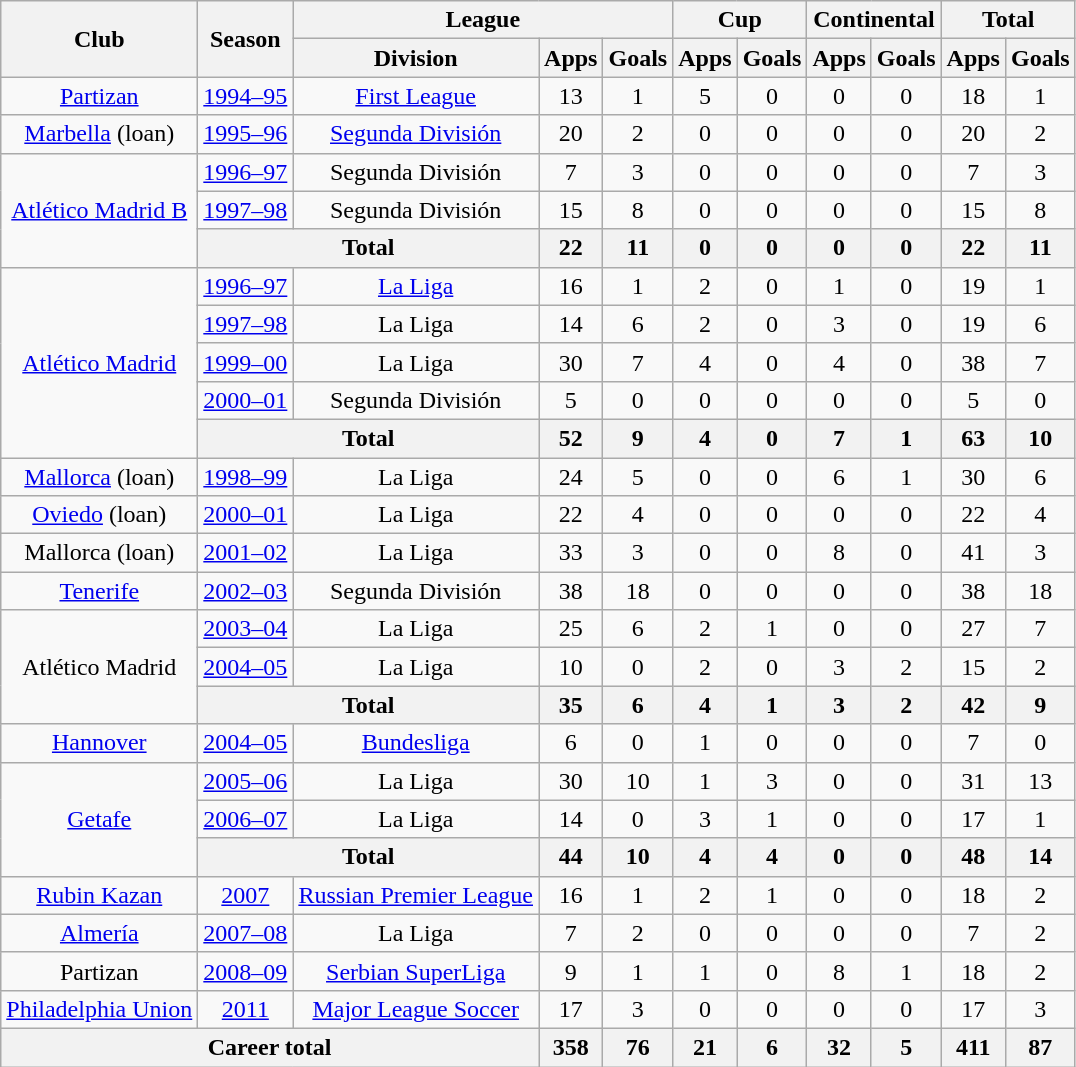<table class="wikitable" style="text-align:center">
<tr>
<th rowspan="2">Club</th>
<th rowspan="2">Season</th>
<th colspan="3">League</th>
<th colspan="2">Cup</th>
<th colspan="2">Continental</th>
<th colspan="2">Total</th>
</tr>
<tr>
<th>Division</th>
<th>Apps</th>
<th>Goals</th>
<th>Apps</th>
<th>Goals</th>
<th>Apps</th>
<th>Goals</th>
<th>Apps</th>
<th>Goals</th>
</tr>
<tr>
<td><a href='#'>Partizan</a></td>
<td><a href='#'>1994–95</a></td>
<td><a href='#'>First League</a></td>
<td>13</td>
<td>1</td>
<td>5</td>
<td>0</td>
<td>0</td>
<td>0</td>
<td>18</td>
<td>1</td>
</tr>
<tr>
<td><a href='#'>Marbella</a> (loan)</td>
<td><a href='#'>1995–96</a></td>
<td><a href='#'>Segunda División</a></td>
<td>20</td>
<td>2</td>
<td>0</td>
<td>0</td>
<td>0</td>
<td>0</td>
<td>20</td>
<td>2</td>
</tr>
<tr>
<td rowspan="3"><a href='#'>Atlético Madrid B</a></td>
<td><a href='#'>1996–97</a></td>
<td>Segunda División</td>
<td>7</td>
<td>3</td>
<td>0</td>
<td>0</td>
<td>0</td>
<td>0</td>
<td>7</td>
<td>3</td>
</tr>
<tr>
<td><a href='#'>1997–98</a></td>
<td>Segunda División</td>
<td>15</td>
<td>8</td>
<td>0</td>
<td>0</td>
<td>0</td>
<td>0</td>
<td>15</td>
<td>8</td>
</tr>
<tr>
<th colspan="2">Total</th>
<th>22</th>
<th>11</th>
<th>0</th>
<th>0</th>
<th>0</th>
<th>0</th>
<th>22</th>
<th>11</th>
</tr>
<tr>
<td rowspan="5"><a href='#'>Atlético Madrid</a></td>
<td><a href='#'>1996–97</a></td>
<td><a href='#'>La Liga</a></td>
<td>16</td>
<td>1</td>
<td>2</td>
<td>0</td>
<td>1</td>
<td>0</td>
<td>19</td>
<td>1</td>
</tr>
<tr>
<td><a href='#'>1997–98</a></td>
<td>La Liga</td>
<td>14</td>
<td>6</td>
<td>2</td>
<td>0</td>
<td>3</td>
<td>0</td>
<td>19</td>
<td>6</td>
</tr>
<tr>
<td><a href='#'>1999–00</a></td>
<td>La Liga</td>
<td>30</td>
<td>7</td>
<td>4</td>
<td>0</td>
<td>4</td>
<td>0</td>
<td>38</td>
<td>7</td>
</tr>
<tr>
<td><a href='#'>2000–01</a></td>
<td>Segunda División</td>
<td>5</td>
<td>0</td>
<td>0</td>
<td>0</td>
<td>0</td>
<td>0</td>
<td>5</td>
<td>0</td>
</tr>
<tr>
<th colspan="2">Total</th>
<th>52</th>
<th>9</th>
<th>4</th>
<th>0</th>
<th>7</th>
<th>1</th>
<th>63</th>
<th>10</th>
</tr>
<tr>
<td><a href='#'>Mallorca</a> (loan)</td>
<td><a href='#'>1998–99</a></td>
<td>La Liga</td>
<td>24</td>
<td>5</td>
<td>0</td>
<td>0</td>
<td>6</td>
<td>1</td>
<td>30</td>
<td>6</td>
</tr>
<tr>
<td><a href='#'>Oviedo</a> (loan)</td>
<td><a href='#'>2000–01</a></td>
<td>La Liga</td>
<td>22</td>
<td>4</td>
<td>0</td>
<td>0</td>
<td>0</td>
<td>0</td>
<td>22</td>
<td>4</td>
</tr>
<tr>
<td>Mallorca (loan)</td>
<td><a href='#'>2001–02</a></td>
<td>La Liga</td>
<td>33</td>
<td>3</td>
<td>0</td>
<td>0</td>
<td>8</td>
<td>0</td>
<td>41</td>
<td>3</td>
</tr>
<tr>
<td><a href='#'>Tenerife</a></td>
<td><a href='#'>2002–03</a></td>
<td>Segunda División</td>
<td>38</td>
<td>18</td>
<td>0</td>
<td>0</td>
<td>0</td>
<td>0</td>
<td>38</td>
<td>18</td>
</tr>
<tr>
<td rowspan="3">Atlético Madrid</td>
<td><a href='#'>2003–04</a></td>
<td>La Liga</td>
<td>25</td>
<td>6</td>
<td>2</td>
<td>1</td>
<td>0</td>
<td>0</td>
<td>27</td>
<td>7</td>
</tr>
<tr>
<td><a href='#'>2004–05</a></td>
<td>La Liga</td>
<td>10</td>
<td>0</td>
<td>2</td>
<td>0</td>
<td>3</td>
<td>2</td>
<td>15</td>
<td>2</td>
</tr>
<tr>
<th colspan="2">Total</th>
<th>35</th>
<th>6</th>
<th>4</th>
<th>1</th>
<th>3</th>
<th>2</th>
<th>42</th>
<th>9</th>
</tr>
<tr>
<td><a href='#'>Hannover</a></td>
<td><a href='#'>2004–05</a></td>
<td><a href='#'>Bundesliga</a></td>
<td>6</td>
<td>0</td>
<td>1</td>
<td>0</td>
<td>0</td>
<td>0</td>
<td>7</td>
<td>0</td>
</tr>
<tr>
<td rowspan="3"><a href='#'>Getafe</a></td>
<td><a href='#'>2005–06</a></td>
<td>La Liga</td>
<td>30</td>
<td>10</td>
<td>1</td>
<td>3</td>
<td>0</td>
<td>0</td>
<td>31</td>
<td>13</td>
</tr>
<tr>
<td><a href='#'>2006–07</a></td>
<td>La Liga</td>
<td>14</td>
<td>0</td>
<td>3</td>
<td>1</td>
<td>0</td>
<td>0</td>
<td>17</td>
<td>1</td>
</tr>
<tr>
<th colspan="2">Total</th>
<th>44</th>
<th>10</th>
<th>4</th>
<th>4</th>
<th>0</th>
<th>0</th>
<th>48</th>
<th>14</th>
</tr>
<tr>
<td><a href='#'>Rubin Kazan</a></td>
<td><a href='#'>2007</a></td>
<td><a href='#'>Russian Premier League</a></td>
<td>16</td>
<td>1</td>
<td>2</td>
<td>1</td>
<td>0</td>
<td>0</td>
<td>18</td>
<td>2</td>
</tr>
<tr>
<td><a href='#'>Almería</a></td>
<td><a href='#'>2007–08</a></td>
<td>La Liga</td>
<td>7</td>
<td>2</td>
<td>0</td>
<td>0</td>
<td>0</td>
<td>0</td>
<td>7</td>
<td>2</td>
</tr>
<tr>
<td>Partizan</td>
<td><a href='#'>2008–09</a></td>
<td><a href='#'>Serbian SuperLiga</a></td>
<td>9</td>
<td>1</td>
<td>1</td>
<td>0</td>
<td>8</td>
<td>1</td>
<td>18</td>
<td>2</td>
</tr>
<tr>
<td><a href='#'>Philadelphia Union</a></td>
<td><a href='#'>2011</a></td>
<td><a href='#'>Major League Soccer</a></td>
<td>17</td>
<td>3</td>
<td>0</td>
<td>0</td>
<td>0</td>
<td>0</td>
<td>17</td>
<td>3</td>
</tr>
<tr>
<th colspan="3">Career total</th>
<th>358</th>
<th>76</th>
<th>21</th>
<th>6</th>
<th>32</th>
<th>5</th>
<th>411</th>
<th>87</th>
</tr>
</table>
